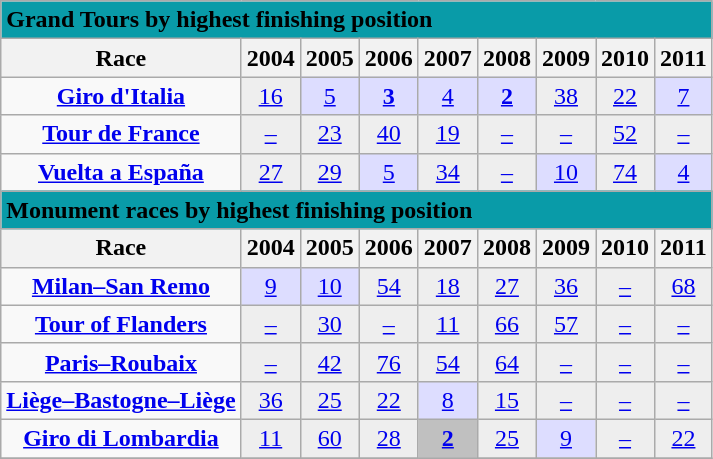<table class="wikitable">
<tr>
<td style="background:#099BA8;" colspan=20><strong>Grand Tours by highest finishing position</strong></td>
</tr>
<tr>
<th>Race</th>
<th>2004</th>
<th>2005</th>
<th>2006</th>
<th>2007</th>
<th>2008</th>
<th>2009</th>
<th>2010</th>
<th>2011</th>
</tr>
<tr align="center">
<td style="text-align:center;"><strong><a href='#'>Giro d'Italia</a></strong></td>
<td style="background:#eee;"><a href='#'>16</a></td>
<td style="background:#ddf;"><a href='#'>5</a></td>
<td style="background:#ddf;"><a href='#'><strong>3</strong></a></td>
<td style="background:#ddf;"><a href='#'>4</a></td>
<td style="background:#ddf;"><a href='#'><strong>2</strong></a></td>
<td style="background:#eee;"><a href='#'>38</a></td>
<td style="background:#eee;"><a href='#'>22</a></td>
<td style="background:#ddf;"><a href='#'>7</a></td>
</tr>
<tr align="center">
<td style="text-align:center;"><strong><a href='#'>Tour de France</a></strong></td>
<td style="background:#eee;"><a href='#'>–</a></td>
<td style="background:#eee;"><a href='#'>23</a></td>
<td style="background:#eee;"><a href='#'>40</a></td>
<td style="background:#eee;"><a href='#'>19</a></td>
<td style="background:#eee;"><a href='#'>–</a></td>
<td style="background:#eee;"><a href='#'>–</a></td>
<td style="background:#eee;"><a href='#'>52</a></td>
<td style="background:#eee;"><a href='#'>–</a></td>
</tr>
<tr align="center">
<td style="text-align:center;"><strong><a href='#'>Vuelta a España</a></strong></td>
<td style="background:#eee;"><a href='#'>27</a></td>
<td style="background:#eee;"><a href='#'>29</a></td>
<td style="background:#ddf;"><a href='#'>5</a></td>
<td style="background:#eee;"><a href='#'>34</a></td>
<td style="background:#eee;"><a href='#'>–</a></td>
<td style="background:#ddf;"><a href='#'>10</a></td>
<td style="background:#eee;"><a href='#'>74</a></td>
<td style="background:#ddf;"><a href='#'>4</a></td>
</tr>
<tr>
<td style="background:#099BA8;" colspan=20><strong>Monument races by highest finishing position</strong></td>
</tr>
<tr>
<th>Race</th>
<th>2004</th>
<th>2005</th>
<th>2006</th>
<th>2007</th>
<th>2008</th>
<th>2009</th>
<th>2010</th>
<th>2011</th>
</tr>
<tr align="center">
<td style="text-align:center;"><strong><a href='#'>Milan–San Remo</a></strong></td>
<td style="background:#ddf;"><a href='#'>9</a></td>
<td style="background:#ddf;"><a href='#'>10</a></td>
<td style="background:#eee;"><a href='#'>54</a></td>
<td style="background:#eee;"><a href='#'>18</a></td>
<td style="background:#eee;"><a href='#'>27</a></td>
<td style="background:#eee;"><a href='#'>36</a></td>
<td style="background:#eee;"><a href='#'>–</a></td>
<td style="background:#eee;"><a href='#'>68</a></td>
</tr>
<tr align="center">
<td style="text-align:center;"><strong><a href='#'>Tour of Flanders</a></strong></td>
<td style="background:#eee;"><a href='#'>–</a></td>
<td style="background:#eee;"><a href='#'>30</a></td>
<td style="background:#eee;"><a href='#'>–</a></td>
<td style="background:#eee;"><a href='#'>11</a></td>
<td style="background:#eee;"><a href='#'>66</a></td>
<td style="background:#eee;"><a href='#'>57</a></td>
<td style="background:#eee;"><a href='#'>–</a></td>
<td style="background:#eee;"><a href='#'>–</a></td>
</tr>
<tr align="center">
<td style="text-align:center;"><strong><a href='#'>Paris–Roubaix</a></strong></td>
<td style="background:#eee;"><a href='#'>–</a></td>
<td style="background:#eee;"><a href='#'>42</a></td>
<td style="background:#eee;"><a href='#'>76</a></td>
<td style="background:#eee;"><a href='#'>54</a></td>
<td style="background:#eee;"><a href='#'>64</a></td>
<td style="background:#eee;"><a href='#'>–</a></td>
<td style="background:#eee;"><a href='#'>–</a></td>
<td style="background:#eee;"><a href='#'>–</a></td>
</tr>
<tr align="center">
<td style="text-align:center;"><strong><a href='#'>Liège–Bastogne–Liège</a></strong></td>
<td style="background:#eee;"><a href='#'>36</a></td>
<td style="background:#eee;"><a href='#'>25</a></td>
<td style="background:#eee;"><a href='#'>22</a></td>
<td style="background:#ddf;"><a href='#'>8</a></td>
<td style="background:#eee;"><a href='#'>15</a></td>
<td style="background:#eee;"><a href='#'>–</a></td>
<td style="background:#eee;"><a href='#'>–</a></td>
<td style="background:#eee;"><a href='#'>–</a></td>
</tr>
<tr align="center">
<td style="text-align:center;"><strong><a href='#'>Giro di Lombardia</a></strong></td>
<td style="background:#eee;"><a href='#'>11</a></td>
<td style="background:#eee;"><a href='#'>60</a></td>
<td style="background:#eee;"><a href='#'>28</a></td>
<td style="background:silver;"><a href='#'><strong>2</strong></a></td>
<td style="background:#eee;"><a href='#'>25</a></td>
<td style="background:#ddf;"><a href='#'>9</a></td>
<td style="background:#eee;"><a href='#'>–</a></td>
<td style="background:#eee;"><a href='#'>22</a></td>
</tr>
<tr>
</tr>
</table>
